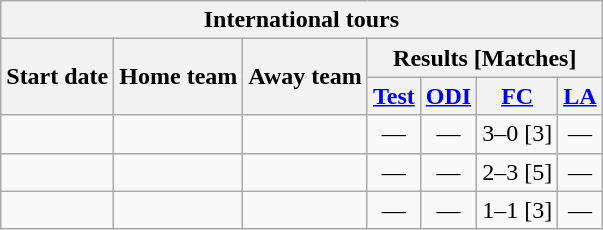<table class="wikitable">
<tr>
<th colspan="7">International tours</th>
</tr>
<tr>
<th rowspan="2">Start date</th>
<th rowspan="2">Home team</th>
<th rowspan="2">Away team</th>
<th colspan="4">Results [Matches]</th>
</tr>
<tr>
<th><a href='#'>Test</a></th>
<th><a href='#'>ODI</a></th>
<th><a href='#'>FC</a></th>
<th><a href='#'>LA</a></th>
</tr>
<tr>
<td><a href='#'></a></td>
<td></td>
<td></td>
<td ; style="text-align:center">—</td>
<td ; style="text-align:center">—</td>
<td>3–0 [3]</td>
<td ; style="text-align:center">—</td>
</tr>
<tr>
<td><a href='#'></a></td>
<td></td>
<td></td>
<td ; style="text-align:center">—</td>
<td ; style="text-align:center">—</td>
<td>2–3 [5]</td>
<td ; style="text-align:center">—</td>
</tr>
<tr>
<td><a href='#'></a></td>
<td></td>
<td></td>
<td ; style="text-align:center">—</td>
<td ; style="text-align:center">—</td>
<td>1–1 [3]</td>
<td ; style="text-align:center">—</td>
</tr>
</table>
